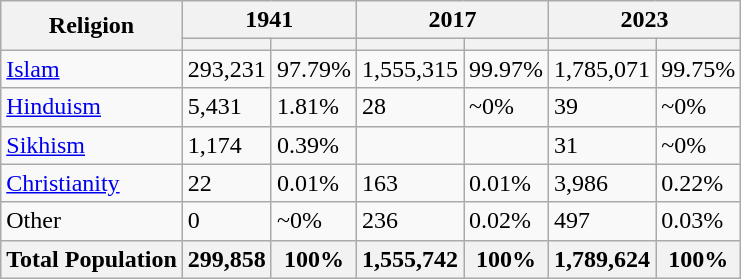<table class="wikitable sortable">
<tr>
<th rowspan="2">Religion</th>
<th colspan="2">1941</th>
<th colspan="2">2017</th>
<th colspan="2">2023</th>
</tr>
<tr>
<th></th>
<th></th>
<th></th>
<th></th>
<th></th>
<th></th>
</tr>
<tr>
<td><a href='#'>Islam</a> </td>
<td>293,231</td>
<td>97.79%</td>
<td>1,555,315</td>
<td>99.97%</td>
<td>1,785,071</td>
<td>99.75%</td>
</tr>
<tr>
<td><a href='#'>Hinduism</a> </td>
<td>5,431</td>
<td>1.81%</td>
<td>28</td>
<td>~0%</td>
<td>39</td>
<td>~0%</td>
</tr>
<tr>
<td><a href='#'>Sikhism</a> </td>
<td>1,174</td>
<td>0.39%</td>
<td></td>
<td></td>
<td>31</td>
<td>~0%</td>
</tr>
<tr>
<td><a href='#'>Christianity</a> </td>
<td>22</td>
<td>0.01%</td>
<td>163</td>
<td>0.01%</td>
<td>3,986</td>
<td>0.22%</td>
</tr>
<tr>
<td>Other</td>
<td>0</td>
<td>~0%</td>
<td>236</td>
<td>0.02%</td>
<td>497</td>
<td>0.03%</td>
</tr>
<tr>
<th>Total Population</th>
<th>299,858</th>
<th>100%</th>
<th>1,555,742</th>
<th>100%</th>
<th>1,789,624</th>
<th>100%</th>
</tr>
</table>
